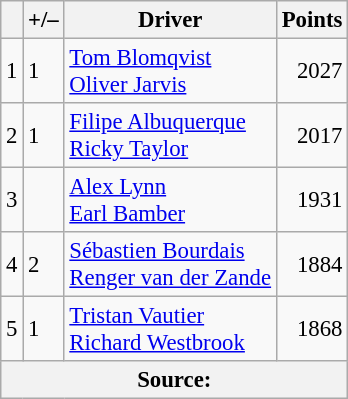<table class="wikitable" style="font-size: 95%;">
<tr>
<th scope="col"></th>
<th scope="col">+/–</th>
<th scope="col">Driver</th>
<th scope="col">Points</th>
</tr>
<tr>
<td align=center>1</td>
<td align="left"> 1</td>
<td> <a href='#'>Tom Blomqvist</a><br> <a href='#'>Oliver Jarvis</a></td>
<td align=right>2027</td>
</tr>
<tr>
<td align=center>2</td>
<td align="left"> 1</td>
<td> <a href='#'>Filipe Albuquerque</a><br> <a href='#'>Ricky Taylor</a></td>
<td align=right>2017</td>
</tr>
<tr>
<td align=center>3</td>
<td align="left"></td>
<td> <a href='#'>Alex Lynn</a><br> <a href='#'>Earl Bamber</a></td>
<td align=right>1931</td>
</tr>
<tr>
<td align=center>4</td>
<td align="left"> 2</td>
<td> <a href='#'>Sébastien Bourdais</a><br> <a href='#'>Renger van der Zande</a></td>
<td align=right>1884</td>
</tr>
<tr>
<td align=center>5</td>
<td align="left"> 1</td>
<td> <a href='#'>Tristan Vautier</a><br> <a href='#'>Richard Westbrook</a></td>
<td align=right>1868</td>
</tr>
<tr>
<th colspan=5>Source:</th>
</tr>
</table>
